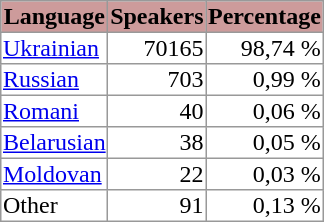<table rules="all" style="border: 1px solid #999">
<tr bgcolor="#CD9B9B">
<th>Language</th>
<th>Speakers</th>
<th>Percentage</th>
</tr>
<tr>
<td><a href='#'>Ukrainian</a></td>
<td align="right">70165</td>
<td align="right">98,74 %</td>
</tr>
<tr>
<td><a href='#'>Russian</a></td>
<td align="right">703</td>
<td align="right">0,99 %</td>
</tr>
<tr>
<td><a href='#'>Romani</a></td>
<td align="right">40</td>
<td align="right">0,06 %</td>
</tr>
<tr>
<td><a href='#'>Belarusian</a></td>
<td align="right">38</td>
<td align="right">0,05 %</td>
</tr>
<tr>
<td><a href='#'>Moldovan</a></td>
<td align="right">22</td>
<td align="right">0,03 %</td>
</tr>
<tr>
<td>Other</td>
<td align="right">91</td>
<td align="right">0,13 %</td>
</tr>
</table>
